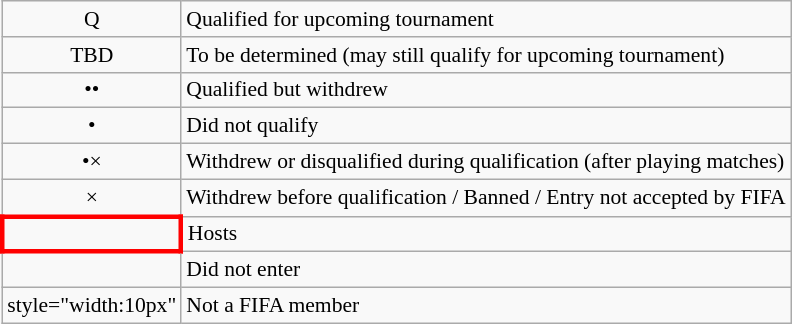<table class="wikitable" style="font-size:90%">
<tr>
<td style="text-align:center;width:10px">Q</td>
<td>Qualified for upcoming tournament</td>
</tr>
<tr>
<td style="text-align:center;width:10px">TBD</td>
<td>To be determined (may still qualify for upcoming tournament)</td>
</tr>
<tr>
<td style="text-align:center;width:10px">••</td>
<td>Qualified but withdrew</td>
</tr>
<tr>
<td style="text-align:center;width:10px">•</td>
<td>Did not qualify</td>
</tr>
<tr>
<td style="text-align:center;width:10px">•×</td>
<td>Withdrew or disqualified during qualification (after playing matches)</td>
</tr>
<tr>
<td style="text-align:center;width:10px">×</td>
<td>Withdrew before qualification / Banned / Entry not accepted by FIFA</td>
</tr>
<tr>
<td style="width:10px;border:3px solid red"></td>
<td>Hosts</td>
</tr>
<tr>
<td style="width:10px"></td>
<td>Did not enter</td>
</tr>
<tr>
<td>style="width:10px" </td>
<td>Not a FIFA member</td>
</tr>
</table>
